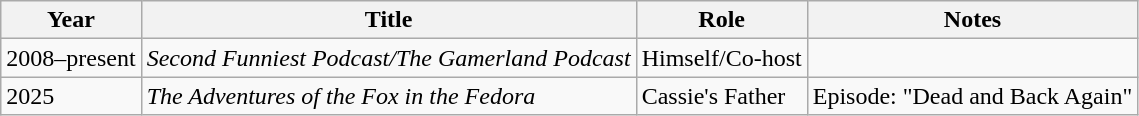<table class="wikitable sortable">
<tr>
<th>Year</th>
<th>Title</th>
<th>Role</th>
<th>Notes</th>
</tr>
<tr>
<td>2008–present</td>
<td><em>Second Funniest Podcast/The Gamerland Podcast</em></td>
<td>Himself/Co-host</td>
<td></td>
</tr>
<tr>
<td>2025</td>
<td><em>The Adventures of the Fox in the Fedora</em></td>
<td>Cassie's Father</td>
<td>Episode: "Dead and Back Again"</td>
</tr>
</table>
